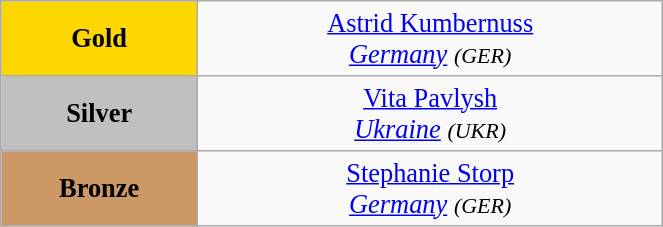<table class="wikitable" style=" text-align:center; font-size:110%;" width="35%">
<tr>
<td bgcolor="gold"><strong>Gold</strong></td>
<td> <a href='#'>Astrid Kumbernuss</a><br><em><a href='#'>Germany</a> <small>(GER)</small></em></td>
</tr>
<tr>
<td bgcolor="silver"><strong>Silver</strong></td>
<td> <a href='#'>Vita Pavlysh</a><br><em><a href='#'>Ukraine</a> <small>(UKR)</small></em></td>
</tr>
<tr>
<td bgcolor="CC9966"><strong>Bronze</strong></td>
<td> <a href='#'>Stephanie Storp</a><br><em><a href='#'>Germany</a> <small>(GER)</small></em></td>
</tr>
</table>
